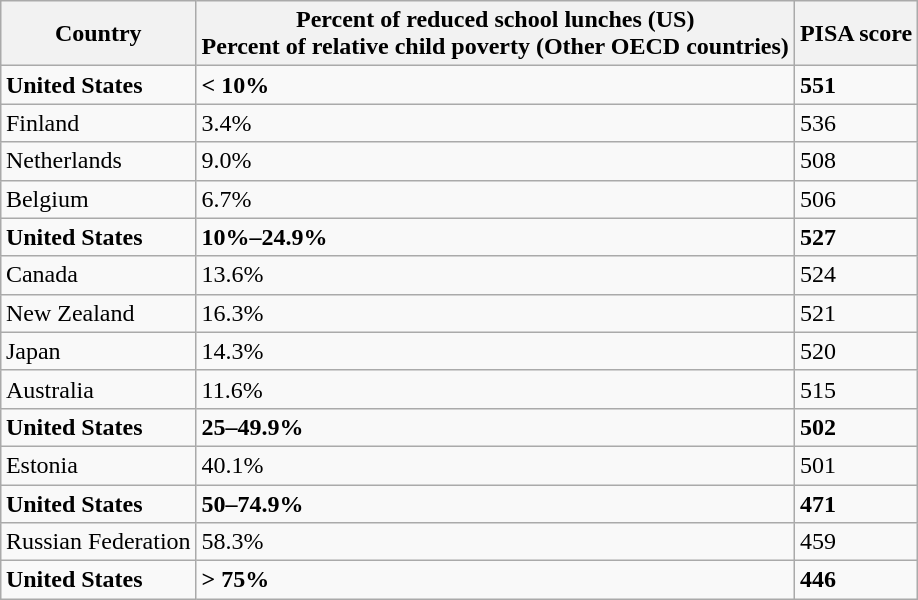<table class="sortable wikitable" style="margin:auto;"  border="1">
<tr>
<th>Country</th>
<th>Percent of reduced school lunches (US)<br>Percent of relative child poverty 
(Other OECD countries)</th>
<th>PISA score</th>
</tr>
<tr>
<td><strong>United States</strong></td>
<td><strong>< 10%</strong></td>
<td><strong>551</strong></td>
</tr>
<tr>
<td>Finland</td>
<td>3.4%</td>
<td>536</td>
</tr>
<tr>
<td>Netherlands</td>
<td>9.0%</td>
<td>508</td>
</tr>
<tr>
<td>Belgium</td>
<td>6.7%</td>
<td>506</td>
</tr>
<tr>
<td><strong>United States</strong></td>
<td><strong>10%–24.9%</strong></td>
<td><strong>527</strong></td>
</tr>
<tr>
<td>Canada</td>
<td>13.6%</td>
<td>524</td>
</tr>
<tr>
<td>New Zealand</td>
<td>16.3%</td>
<td>521</td>
</tr>
<tr>
<td>Japan</td>
<td>14.3%</td>
<td>520</td>
</tr>
<tr>
<td>Australia</td>
<td>11.6%</td>
<td>515</td>
</tr>
<tr>
<td><strong>United States</strong></td>
<td><strong>25–49.9%</strong></td>
<td><strong>502</strong></td>
</tr>
<tr>
<td>Estonia</td>
<td>40.1%</td>
<td>501</td>
</tr>
<tr>
<td><strong>United States</strong></td>
<td><strong>50–74.9%</strong></td>
<td><strong>471</strong></td>
</tr>
<tr>
<td>Russian Federation</td>
<td>58.3%</td>
<td>459</td>
</tr>
<tr>
<td><strong>United States</strong></td>
<td><strong>> 75%</strong></td>
<td><strong>446</strong></td>
</tr>
</table>
